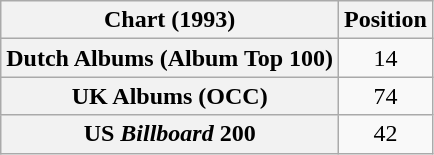<table class="wikitable plainrowheaders sortable" style="text-align:center">
<tr>
<th scope="col">Chart (1993)</th>
<th scope="col">Position</th>
</tr>
<tr>
<th scope="row">Dutch Albums (Album Top 100)</th>
<td>14</td>
</tr>
<tr>
<th scope="row">UK Albums (OCC)</th>
<td>74</td>
</tr>
<tr>
<th scope="row">US <em>Billboard</em> 200</th>
<td>42</td>
</tr>
</table>
